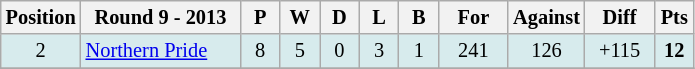<table class="wikitable" style="text-align:center; font-size:85%;">
<tr>
<th width=40 abbr="Position">Position</th>
<th width=100>Round 9 - 2013</th>
<th width=20 abbr="Played">P</th>
<th width=20 abbr="Won">W</th>
<th width=20 abbr="Drawn">D</th>
<th width=20 abbr="Lost">L</th>
<th width=20 abbr="Bye">B</th>
<th width=40 abbr="Points for">For</th>
<th width=40 abbr="Points against">Against</th>
<th width=40 abbr="Points difference">Diff</th>
<th width=20 abbr="Points">Pts</th>
</tr>
<tr style="background: #d7ebed;">
<td>2</td>
<td style="text-align:left;"> <a href='#'>Northern Pride</a></td>
<td>8</td>
<td>5</td>
<td>0</td>
<td>3</td>
<td>1</td>
<td>241</td>
<td>126</td>
<td>+115</td>
<td><strong>12</strong></td>
</tr>
<tr>
</tr>
</table>
